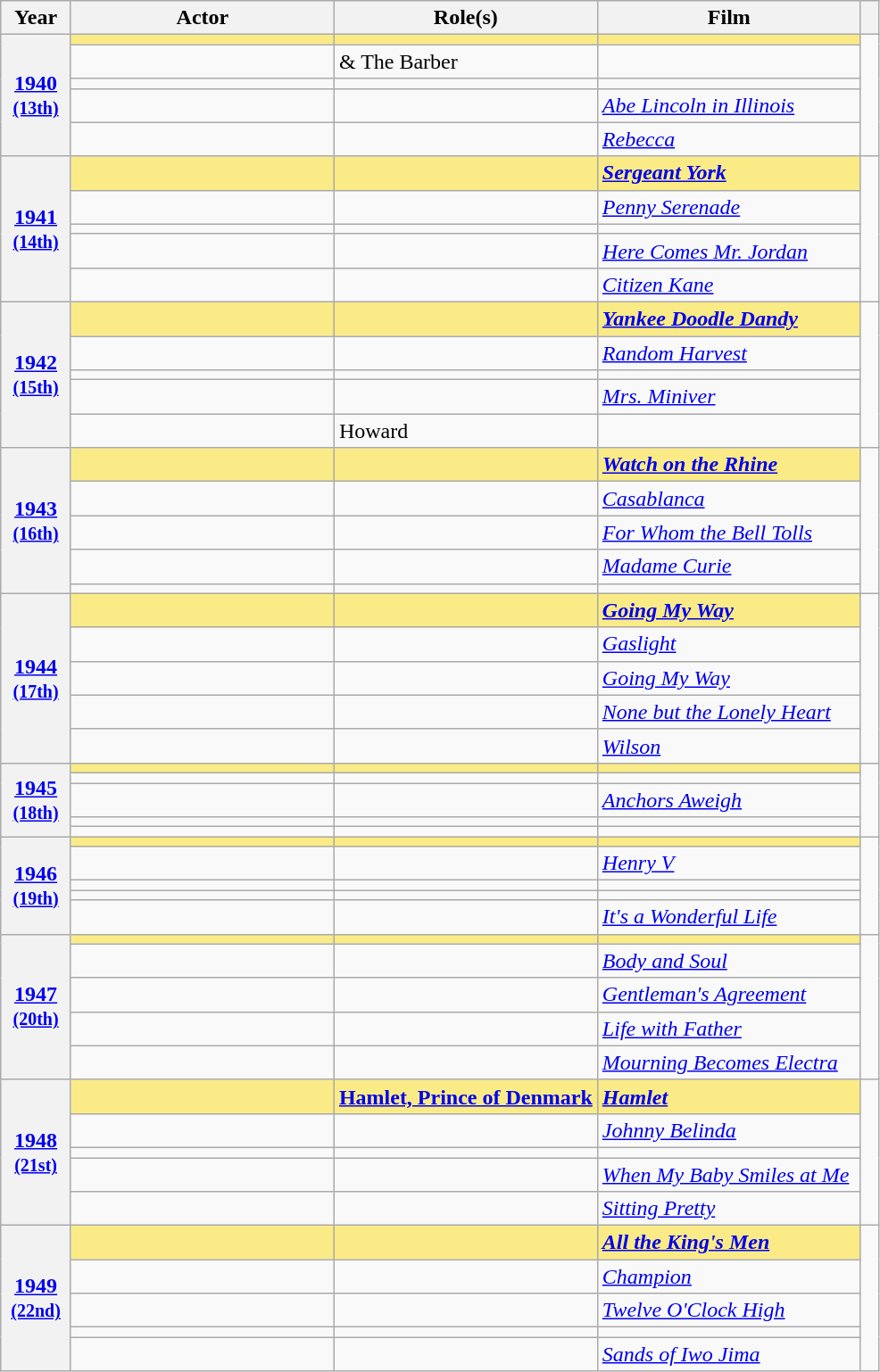<table class="wikitable sortable">
<tr>
<th scope="col" style="width:8%;">Year</th>
<th scope="col" style="width:30%;">Actor</th>
<th scope="col" style="width:30%;">Role(s)</th>
<th scope="col" style="width:30%;">Film</th>
<th scope="col" style="width:2%;" class="unsortable"></th>
</tr>
<tr>
<th scope="row" rowspan=5 style="text-align:center"><a href='#'>1940</a> <br><small><a href='#'>(13th)</a> </small></th>
<td style="background:#FAEB86;"><strong> </strong></td>
<td style="background:#FAEB86;"><strong></strong></td>
<td style="background:#FAEB86;"><strong></strong></td>
<td rowspan=5></td>
</tr>
<tr>
<td></td>
<td> & The Barber</td>
<td></td>
</tr>
<tr>
<td></td>
<td></td>
<td></td>
</tr>
<tr>
<td></td>
<td></td>
<td><em><a href='#'>Abe Lincoln in Illinois</a></em></td>
</tr>
<tr>
<td></td>
<td></td>
<td><em><a href='#'>Rebecca</a></em></td>
</tr>
<tr>
<th scope="row" rowspan=5 style="text-align:center"><a href='#'>1941</a> <br><small><a href='#'>(14th)</a> </small></th>
<td style="background:#FAEB86;"><strong> </strong></td>
<td style="background:#FAEB86;"><strong></strong></td>
<td style="background:#FAEB86;"><strong><em><a href='#'>Sergeant York</a></em></strong></td>
<td rowspan=5></td>
</tr>
<tr>
<td></td>
<td></td>
<td><em><a href='#'>Penny Serenade</a></em></td>
</tr>
<tr>
<td></td>
<td></td>
<td><em></em></td>
</tr>
<tr>
<td></td>
<td></td>
<td><em><a href='#'>Here Comes Mr. Jordan</a></em></td>
</tr>
<tr>
<td></td>
<td></td>
<td><em><a href='#'>Citizen Kane</a></em></td>
</tr>
<tr>
<th scope="row" rowspan=5 style="text-align:center"><a href='#'>1942</a> <br><small><a href='#'>(15th)</a> </small></th>
<td style="background:#FAEB86;"><strong> </strong></td>
<td style="background:#FAEB86;"><strong></strong></td>
<td style="background:#FAEB86;"><strong><em><a href='#'>Yankee Doodle Dandy</a></em></strong></td>
<td rowspan=5></td>
</tr>
<tr>
<td></td>
<td></td>
<td><em><a href='#'>Random Harvest</a></em></td>
</tr>
<tr>
<td></td>
<td></td>
<td></td>
</tr>
<tr>
<td></td>
<td></td>
<td><em><a href='#'>Mrs. Miniver</a></em></td>
</tr>
<tr>
<td></td>
<td>Howard</td>
<td></td>
</tr>
<tr>
<th scope="row" rowspan=5 style="text-align:center"><a href='#'>1943</a> <br><small><a href='#'>(16th)</a> </small></th>
<td style="background:#FAEB86;"><strong> </strong></td>
<td style="background:#FAEB86;"><strong></strong></td>
<td style="background:#FAEB86;"><strong><em><a href='#'>Watch on the Rhine</a></em></strong></td>
<td rowspan=5></td>
</tr>
<tr>
<td></td>
<td></td>
<td><em><a href='#'>Casablanca</a></em></td>
</tr>
<tr>
<td></td>
<td></td>
<td><em><a href='#'>For Whom the Bell Tolls</a></em></td>
</tr>
<tr>
<td></td>
<td></td>
<td><em><a href='#'>Madame Curie</a></em></td>
</tr>
<tr>
<td></td>
<td></td>
<td></td>
</tr>
<tr>
<th scope="row" rowspan=5 style="text-align:center"><a href='#'>1944</a> <br><small><a href='#'>(17th)</a> </small></th>
<td style="background:#FAEB86;"><strong> </strong></td>
<td style="background:#FAEB86;"><strong></strong></td>
<td style="background:#FAEB86;"><strong><em><a href='#'>Going My Way</a></em></strong></td>
<td rowspan=5></td>
</tr>
<tr>
<td></td>
<td></td>
<td><em><a href='#'>Gaslight</a></em></td>
</tr>
<tr>
<td> </td>
<td></td>
<td><em><a href='#'>Going My Way</a></em></td>
</tr>
<tr>
<td></td>
<td></td>
<td><em><a href='#'>None but the Lonely Heart</a></em></td>
</tr>
<tr>
<td></td>
<td></td>
<td><em><a href='#'>Wilson</a></em></td>
</tr>
<tr>
<th scope="row" rowspan=5 style="text-align:center"><a href='#'>1945</a> <br><small><a href='#'>(18th)</a> </small></th>
<td style="background:#FAEB86;"><strong> </strong></td>
<td style="background:#FAEB86;"><strong></strong></td>
<td style="background:#FAEB86;"><strong></strong></td>
<td rowspan=5></td>
</tr>
<tr>
<td></td>
<td></td>
<td></td>
</tr>
<tr>
<td></td>
<td></td>
<td><em><a href='#'>Anchors Aweigh</a></em></td>
</tr>
<tr>
<td></td>
<td></td>
<td></td>
</tr>
<tr>
<td></td>
<td></td>
<td></td>
</tr>
<tr>
<th scope="row" rowspan=5 style="text-align:center"><a href='#'>1946</a> <br><small><a href='#'>(19th)</a> </small></th>
<td style="background:#FAEB86;"><strong> </strong></td>
<td style="background:#FAEB86;"><strong></strong></td>
<td style="background:#FAEB86;"><strong></strong></td>
<td rowspan=5></td>
</tr>
<tr>
<td></td>
<td></td>
<td><em><a href='#'>Henry V</a></em></td>
</tr>
<tr>
<td></td>
<td></td>
<td></td>
</tr>
<tr>
<td></td>
<td></td>
<td></td>
</tr>
<tr>
<td></td>
<td></td>
<td><em><a href='#'>It's a Wonderful Life</a></em></td>
</tr>
<tr>
<th scope="row" rowspan=5 style="text-align:center"><a href='#'>1947</a> <br><small><a href='#'>(20th)</a> </small></th>
<td style="background:#FAEB86;"><strong> </strong></td>
<td style="background:#FAEB86;"><strong></strong></td>
<td style="background:#FAEB86;"><strong></strong></td>
<td rowspan=5></td>
</tr>
<tr>
<td></td>
<td></td>
<td><em><a href='#'>Body and Soul</a></em></td>
</tr>
<tr>
<td></td>
<td></td>
<td><em><a href='#'>Gentleman's Agreement</a></em></td>
</tr>
<tr>
<td></td>
<td></td>
<td><em><a href='#'>Life with Father</a></em></td>
</tr>
<tr>
<td></td>
<td></td>
<td><em><a href='#'>Mourning Becomes Electra</a></em></td>
</tr>
<tr>
<th scope="row" rowspan=5 style="text-align:center"><a href='#'>1948</a> <br><small><a href='#'>(21st)</a> </small></th>
<td style="background:#FAEB86;"><strong> </strong></td>
<td style="background:#FAEB86;"><strong><a href='#'>Hamlet, Prince of Denmark</a></strong></td>
<td style="background:#FAEB86;"><strong><em><a href='#'>Hamlet</a></em></strong></td>
<td rowspan=5></td>
</tr>
<tr>
<td></td>
<td></td>
<td><em><a href='#'>Johnny Belinda</a></em></td>
</tr>
<tr>
<td></td>
<td></td>
<td></td>
</tr>
<tr>
<td></td>
<td></td>
<td><em><a href='#'>When My Baby Smiles at Me</a></em></td>
</tr>
<tr>
<td></td>
<td></td>
<td><em><a href='#'>Sitting Pretty</a></em></td>
</tr>
<tr>
<th scope="row" rowspan=5 style="text-align:center"><a href='#'>1949</a> <br><small><a href='#'>(22nd)</a> </small></th>
<td style="background:#FAEB86;"><strong> </strong></td>
<td style="background:#FAEB86;"><strong></strong></td>
<td style="background:#FAEB86;"><strong><em><a href='#'>All the King's Men</a></em></strong></td>
<td rowspan=5></td>
</tr>
<tr>
<td></td>
<td></td>
<td><em><a href='#'>Champion</a></em></td>
</tr>
<tr>
<td></td>
<td></td>
<td><em><a href='#'>Twelve O'Clock High</a></em></td>
</tr>
<tr>
<td></td>
<td></td>
<td></td>
</tr>
<tr>
<td></td>
<td></td>
<td><em><a href='#'>Sands of Iwo Jima</a></em></td>
</tr>
</table>
